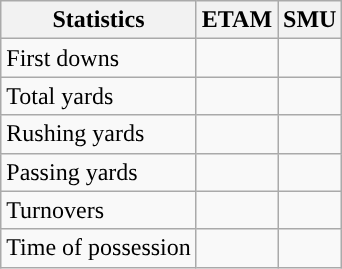<table class="wikitable" style="float:left">
<tr>
<th>Statistics</th>
<th>ETAM</th>
<th>SMU</th>
</tr>
<tr>
<td>First downs</td>
<td></td>
<td></td>
</tr>
<tr>
<td>Total yards</td>
<td></td>
<td></td>
</tr>
<tr>
<td>Rushing yards</td>
<td></td>
<td></td>
</tr>
<tr>
<td>Passing yards</td>
<td></td>
<td></td>
</tr>
<tr>
<td>Turnovers</td>
<td></td>
<td></td>
</tr>
<tr>
<td>Time of possession</td>
<td></td>
<td></td>
</tr>
</table>
